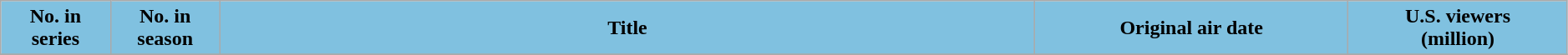<table class="wikitable plainrowheaders" style="width:99%;">
<tr>
<th scope="col" style="background-color: #80C1E0; color: #000000;" width=7%>No. in<br>series</th>
<th scope="col" style="background-color: #80C1E0; color: #000000;" width=7%>No. in<br>season</th>
<th scope="col" style="background-color: #80C1E0; color: #000000;">Title</th>
<th scope="col" style="background-color: #80C1E0; color: #000000;" width=20%>Original air date</th>
<th scope="col" style="background-color: #80C1E0; color: #000000;" width=14%>U.S. viewers<br>(million)</th>
</tr>
<tr>
</tr>
</table>
